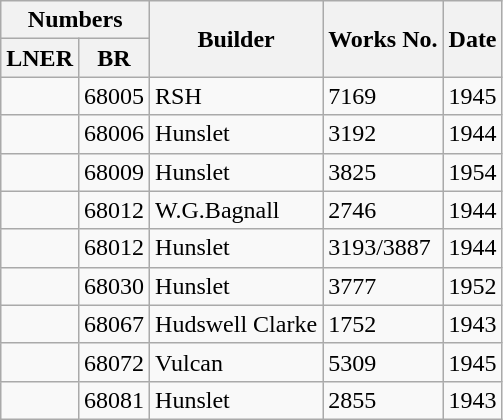<table class=wikitable>
<tr>
<th colspan=2>Numbers</th>
<th rowspan=2>Builder</th>
<th rowspan=2>Works No.</th>
<th rowspan=2>Date</th>
</tr>
<tr>
<th>LNER</th>
<th>BR</th>
</tr>
<tr>
<td></td>
<td>68005</td>
<td>RSH</td>
<td>7169</td>
<td>1945</td>
</tr>
<tr>
<td></td>
<td>68006</td>
<td>Hunslet</td>
<td>3192</td>
<td>1944</td>
</tr>
<tr>
<td></td>
<td>68009</td>
<td>Hunslet</td>
<td>3825</td>
<td>1954</td>
</tr>
<tr>
<td></td>
<td>68012</td>
<td>W.G.Bagnall</td>
<td>2746</td>
<td>1944</td>
</tr>
<tr>
<td></td>
<td>68012</td>
<td>Hunslet</td>
<td>3193/3887</td>
<td>1944</td>
</tr>
<tr>
<td></td>
<td>68030</td>
<td>Hunslet</td>
<td>3777</td>
<td>1952</td>
</tr>
<tr>
<td></td>
<td>68067</td>
<td>Hudswell Clarke</td>
<td>1752</td>
<td>1943</td>
</tr>
<tr>
<td></td>
<td>68072</td>
<td>Vulcan</td>
<td>5309</td>
<td>1945</td>
</tr>
<tr>
<td></td>
<td>68081</td>
<td>Hunslet</td>
<td>2855</td>
<td>1943</td>
</tr>
</table>
